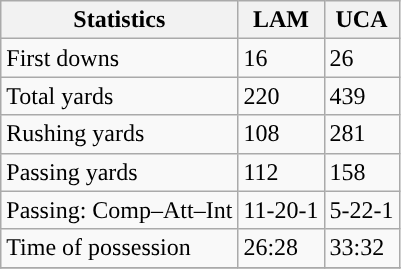<table class="wikitable" style="float: left;">
<tr>
<th>Statistics</th>
<th>LAM</th>
<th>UCA</th>
</tr>
<tr>
<td>First downs</td>
<td>16</td>
<td>26</td>
</tr>
<tr>
<td>Total yards</td>
<td>220</td>
<td>439</td>
</tr>
<tr>
<td>Rushing yards</td>
<td>108</td>
<td>281</td>
</tr>
<tr>
<td>Passing yards</td>
<td>112</td>
<td>158</td>
</tr>
<tr>
<td>Passing: Comp–Att–Int</td>
<td>11-20-1</td>
<td>5-22-1</td>
</tr>
<tr>
<td>Time of possession</td>
<td>26:28</td>
<td>33:32</td>
</tr>
<tr>
</tr>
</table>
